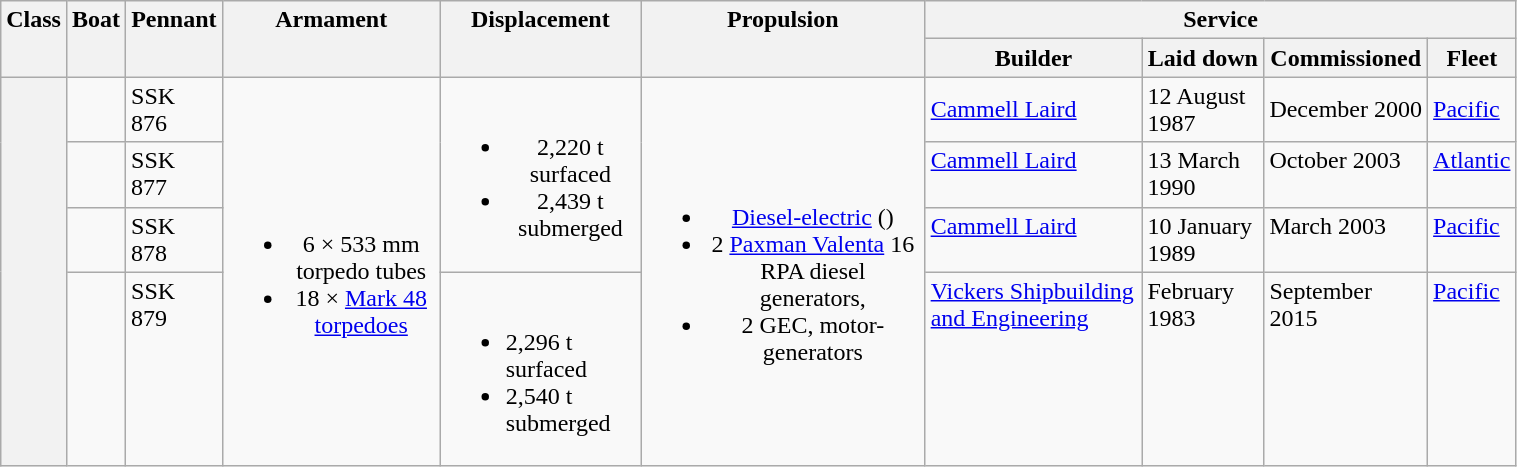<table class="wikitable " style="width:80%;">
<tr valign="top">
<th rowspan="2" scope="col">Class</th>
<th rowspan="2" scope="col">Boat</th>
<th rowspan="2" scope="col">Pennant</th>
<th rowspan="2" scope="col">Armament</th>
<th rowspan="2" scope="col">Displacement</th>
<th rowspan="2" scope="col">Propulsion</th>
<th colspan="4" scope="col">Service</th>
</tr>
<tr valign="top">
<th scope="col">Builder</th>
<th scope="col">Laid down</th>
<th scope="col">Commissioned</th>
<th scope="col">Fleet</th>
</tr>
<tr valign="center">
<th rowspan="4" align="center"></th>
<td></td>
<td>SSK 876</td>
<td rowspan="4" align="center"><br><ul><li>6 × 533 mm torpedo tubes</li><li>18 × <a href='#'>Mark 48 torpedoes</a></li></ul></td>
<td rowspan="3" align="center"><br><ul><li>2,220 t surfaced</li><li>2,439 t submerged</li></ul></td>
<td rowspan="4" align="center"><br><ul><li><a href='#'>Diesel-electric</a> ()</li><li>2 <a href='#'>Paxman Valenta</a> 16 RPA diesel generators, </li><li>2 GEC,  motor-generators</li></ul></td>
<td><a href='#'>Cammell Laird</a></td>
<td>12 August 1987</td>
<td>December 2000</td>
<td><a href='#'>Pacific</a></td>
</tr>
<tr valign="top">
<td></td>
<td>SSK 877</td>
<td><a href='#'>Cammell Laird</a></td>
<td>13 March 1990</td>
<td>October 2003</td>
<td><a href='#'>Atlantic</a></td>
</tr>
<tr valign="top">
<td></td>
<td>SSK 878</td>
<td><a href='#'>Cammell Laird</a></td>
<td>10 January 1989</td>
<td>March 2003</td>
<td><a href='#'>Pacific</a></td>
</tr>
<tr valign="top">
<td></td>
<td>SSK 879</td>
<td><br><ul><li>2,296 t surfaced</li><li>2,540 t submerged</li></ul></td>
<td><a href='#'>Vickers Shipbuilding and Engineering</a></td>
<td>February 1983</td>
<td>September 2015</td>
<td><a href='#'>Pacific</a></td>
</tr>
</table>
